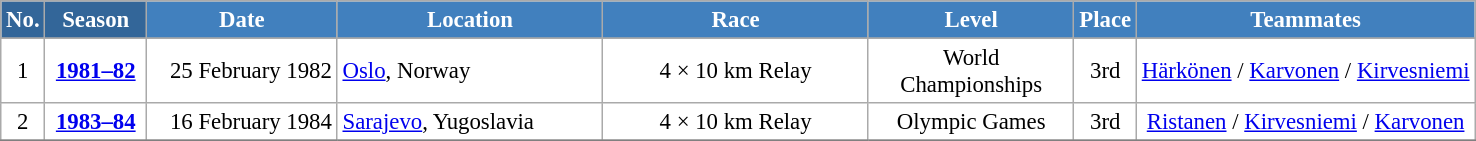<table class="wikitable sortable" style="font-size:95%; text-align:center; border:grey solid 1px; border-collapse:collapse; background:#ffffff;">
<tr style="background:#efefef;">
<th style="background-color:#369; color:white;">No.</th>
<th style="background-color:#369; color:white;">Season</th>
<th style="background-color:#4180be; color:white; width:120px;">Date</th>
<th style="background-color:#4180be; color:white; width:170px;">Location</th>
<th style="background-color:#4180be; color:white; width:170px;">Race</th>
<th style="background-color:#4180be; color:white; width:130px;">Level</th>
<th style="background-color:#4180be; color:white;">Place</th>
<th style="background-color:#4180be; color:white;">Teammates</th>
</tr>
<tr>
</tr>
<tr>
<td align=center>1</td>
<td rowspan=1 align=center><strong> <a href='#'>1981–82</a> </strong></td>
<td align=right>25 February 1982</td>
<td align=left> <a href='#'>Oslo</a>, Norway</td>
<td>4 × 10 km Relay</td>
<td>World Championships</td>
<td>3rd</td>
<td><a href='#'>Härkönen</a> / <a href='#'>Karvonen</a> / <a href='#'>Kirvesniemi</a></td>
</tr>
<tr>
<td align=center>2</td>
<td rowspan=1 align=center><strong> <a href='#'>1983–84</a> </strong></td>
<td align=right>16 February 1984</td>
<td align=left> <a href='#'>Sarajevo</a>, Yugoslavia</td>
<td>4 × 10 km Relay</td>
<td>Olympic Games</td>
<td>3rd</td>
<td><a href='#'>Ristanen</a> / <a href='#'>Kirvesniemi</a> / <a href='#'>Karvonen</a></td>
</tr>
<tr>
</tr>
</table>
